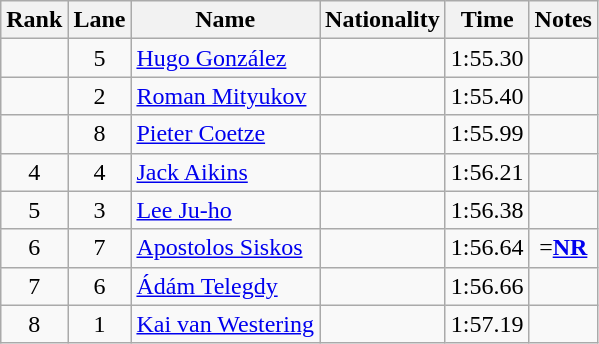<table class="wikitable sortable" style="text-align:center">
<tr>
<th>Rank</th>
<th>Lane</th>
<th>Name</th>
<th>Nationality</th>
<th>Time</th>
<th>Notes</th>
</tr>
<tr>
<td></td>
<td>5</td>
<td align=left><a href='#'>Hugo González</a></td>
<td align=left></td>
<td>1:55.30</td>
<td></td>
</tr>
<tr>
<td></td>
<td>2</td>
<td align=left><a href='#'>Roman Mityukov</a></td>
<td align=left></td>
<td>1:55.40</td>
<td></td>
</tr>
<tr>
<td></td>
<td>8</td>
<td align=left><a href='#'>Pieter Coetze</a></td>
<td align=left></td>
<td>1:55.99</td>
<td></td>
</tr>
<tr>
<td>4</td>
<td>4</td>
<td align=left><a href='#'>Jack Aikins</a></td>
<td align=left></td>
<td>1:56.21</td>
<td></td>
</tr>
<tr>
<td>5</td>
<td>3</td>
<td align=left><a href='#'>Lee Ju-ho</a></td>
<td align=left></td>
<td>1:56.38</td>
<td></td>
</tr>
<tr>
<td>6</td>
<td>7</td>
<td align=left><a href='#'>Apostolos Siskos</a></td>
<td align=left></td>
<td>1:56.64</td>
<td>=<strong><a href='#'>NR</a></strong></td>
</tr>
<tr>
<td>7</td>
<td>6</td>
<td align=left><a href='#'>Ádám Telegdy</a></td>
<td align=left></td>
<td>1:56.66</td>
<td></td>
</tr>
<tr>
<td>8</td>
<td>1</td>
<td align=left><a href='#'>Kai van Westering</a></td>
<td align=left></td>
<td>1:57.19</td>
<td></td>
</tr>
</table>
